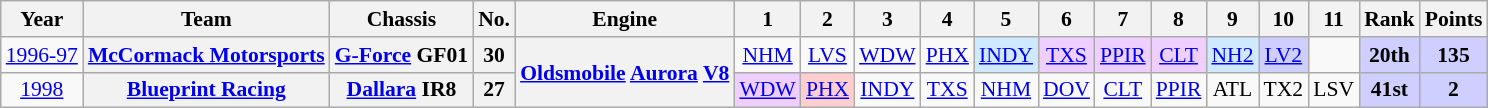<table class="wikitable" style="text-align:center; font-size:90%">
<tr>
<th>Year</th>
<th>Team</th>
<th>Chassis</th>
<th>No.</th>
<th>Engine</th>
<th>1</th>
<th>2</th>
<th>3</th>
<th>4</th>
<th>5</th>
<th>6</th>
<th>7</th>
<th>8</th>
<th>9</th>
<th>10</th>
<th>11</th>
<th>Rank</th>
<th>Points</th>
</tr>
<tr>
<td><a href='#'>1996-97</a></td>
<th><a href='#'>McCormack Motorsports</a></th>
<th><a href='#'>G-Force</a> GF01</th>
<th>30</th>
<th rowspan=2><a href='#'>Oldsmobile</a> <a href='#'>Aurora</a> <a href='#'>V8</a></th>
<td><a href='#'>NHM</a></td>
<td><a href='#'>LVS</a></td>
<td><a href='#'>WDW</a></td>
<td><a href='#'>PHX</a></td>
<td style="background:#CFEAFF;"><a href='#'>INDY</a><br></td>
<td style="background:#EFCFFF;"><a href='#'>TXS</a><br></td>
<td style="background:#EFCFFF;"><a href='#'>PPIR</a><br></td>
<td style="background:#EFCFFF;"><a href='#'>CLT</a><br></td>
<td style="background:#CFEAFF;"><a href='#'>NH2</a><br></td>
<td style="background:#CFCFFF;"><a href='#'>LV2</a><br></td>
<td></td>
<td style="background:#CFCFFF;"><strong>20th</strong></td>
<td style="background:#CFCFFF;"><strong>135</strong></td>
</tr>
<tr>
<td><a href='#'>1998</a></td>
<th><a href='#'>Blueprint Racing</a></th>
<th><a href='#'>Dallara</a> IR8</th>
<th>27</th>
<td style="background:#EFCFFF;"><a href='#'>WDW</a><br></td>
<td style="background:#FFCFCF;"><a href='#'>PHX</a><br></td>
<td><a href='#'>INDY</a></td>
<td><a href='#'>TXS</a></td>
<td><a href='#'>NHM</a></td>
<td><a href='#'>DOV</a></td>
<td><a href='#'>CLT</a></td>
<td><a href='#'>PPIR</a></td>
<td>ATL</td>
<td>TX2</td>
<td>LSV</td>
<td style="background:#CFCFFF;"><strong>41st</strong></td>
<td style="background:#CFCFFF;"><strong>2</strong></td>
</tr>
</table>
